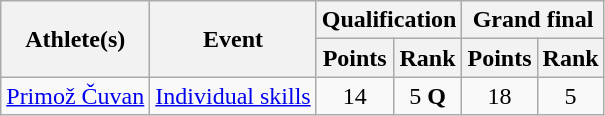<table class="wikitable">
<tr>
<th rowspan="2">Athlete(s)</th>
<th rowspan="2">Event</th>
<th colspan="2">Qualification</th>
<th colspan="2">Grand final</th>
</tr>
<tr>
<th>Points</th>
<th>Rank</th>
<th>Points</th>
<th>Rank</th>
</tr>
<tr>
<td><a href='#'>Primož Čuvan</a></td>
<td><a href='#'>Individual skills</a></td>
<td align="center">14</td>
<td align="center">5 <strong>Q</strong></td>
<td align="center">18</td>
<td align="center">5</td>
</tr>
</table>
